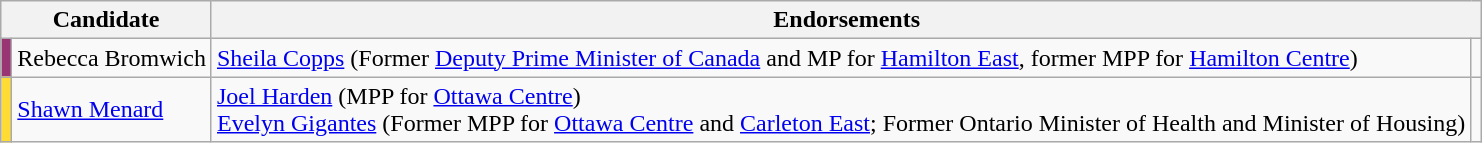<table class="wikitable">
<tr>
<th colspan="2" align="center">Candidate</th>
<th colspan="2" align="center">Endorsements</th>
</tr>
<tr>
<td style="background-color:#9a3573;"></td>
<td style="text-align:left;">Rebecca Bromwich</td>
<td><a href='#'>Sheila Copps</a> (Former <a href='#'>Deputy Prime Minister of Canada</a> and MP for <a href='#'>Hamilton East</a>, former MPP for <a href='#'>Hamilton Centre</a>)</td>
<td></td>
</tr>
<tr>
<td style="background-color:#FEDC34;"></td>
<td style="text-align:left;"><a href='#'>Shawn Menard</a></td>
<td><a href='#'>Joel Harden</a> (MPP for <a href='#'>Ottawa Centre</a>)<br> <a href='#'>Evelyn Gigantes</a> (Former MPP for <a href='#'>Ottawa Centre</a> and <a href='#'>Carleton East</a>; Former Ontario Minister of Health and Minister of Housing)</td>
<td></td>
</tr>
</table>
